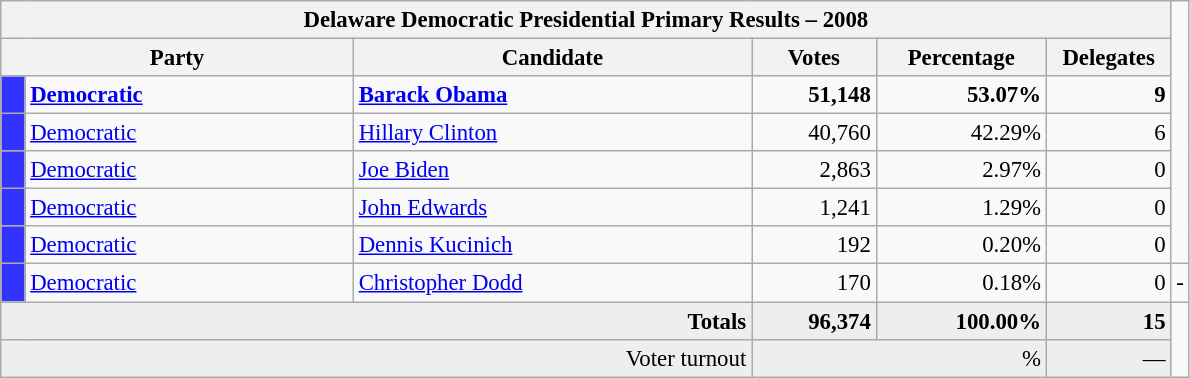<table class="wikitable" style="font-size:95%;">
<tr>
<th colspan="6">Delaware Democratic Presidential Primary Results – 2008</th>
</tr>
<tr>
<th colspan="2" style="width: 15em">Party</th>
<th style="width: 17em">Candidate</th>
<th style="width: 5em">Votes</th>
<th style="width: 7em">Percentage</th>
<th style="width: 5em">Delegates</th>
</tr>
<tr>
<th style="background-color:#3333FF; width: 3px"></th>
<td style="width: 130px"><strong><a href='#'>Democratic</a></strong></td>
<td><strong><a href='#'>Barack Obama</a></strong></td>
<td align="right"><strong>51,148</strong></td>
<td align="right"><strong>53.07%</strong></td>
<td align="right"><strong>9</strong></td>
</tr>
<tr>
<th style="background-color:#3333FF; width: 3px"></th>
<td style="width: 130px"><a href='#'>Democratic</a></td>
<td><a href='#'>Hillary Clinton</a></td>
<td align="right">40,760</td>
<td align="right">42.29%</td>
<td align="right">6</td>
</tr>
<tr>
<th style="background-color:#3333FF; width: 3px"></th>
<td style="width: 130px"><a href='#'>Democratic</a></td>
<td><a href='#'>Joe Biden</a></td>
<td align="right">2,863</td>
<td align="right">2.97%</td>
<td align="right">0</td>
</tr>
<tr>
<th style="background-color:#3333FF; width: 3px"></th>
<td style="width: 130px"><a href='#'>Democratic</a></td>
<td><a href='#'>John Edwards</a></td>
<td align="right">1,241</td>
<td align="right">1.29%</td>
<td align="right">0</td>
</tr>
<tr>
<th style="background-color:#3333FF; width: 3px"></th>
<td style="width: 130px"><a href='#'>Democratic</a></td>
<td><a href='#'>Dennis Kucinich</a></td>
<td align="right">192</td>
<td align="right">0.20%</td>
<td align="right">0</td>
</tr>
<tr>
<th style="background-color:#3333FF; width: 3px"></th>
<td style="width: 130px"><a href='#'>Democratic</a></td>
<td><a href='#'>Christopher Dodd</a></td>
<td align="right">170</td>
<td align="right">0.18%</td>
<td align="right">0</td>
<td>-</td>
</tr>
<tr bgcolor="#EEEEEE">
<td colspan="3" align="right"><strong>Totals</strong></td>
<td align="right"><strong>96,374</strong></td>
<td align="right"><strong>100.00%</strong></td>
<td align="right"><strong>15</strong></td>
</tr>
<tr bgcolor="#EEEEEE">
<td colspan="3" align="right">Voter turnout</td>
<td colspan="2" align="right">%</td>
<td align="right">—</td>
</tr>
</table>
